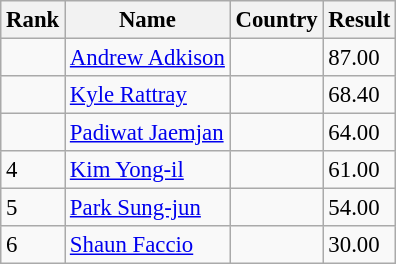<table class="wikitable" style="font-size:95%" style="text-align:center; width:35em;">
<tr>
<th>Rank</th>
<th>Name</th>
<th>Country</th>
<th>Result</th>
</tr>
<tr>
<td></td>
<td align=left><a href='#'>Andrew Adkison</a></td>
<td align="left"></td>
<td>87.00</td>
</tr>
<tr>
<td></td>
<td align=left><a href='#'>Kyle Rattray</a></td>
<td align="left"></td>
<td>68.40</td>
</tr>
<tr>
<td></td>
<td align=left><a href='#'>Padiwat Jaemjan</a></td>
<td align="left"></td>
<td>64.00</td>
</tr>
<tr>
<td>4</td>
<td align=left><a href='#'>Kim Yong-il</a></td>
<td align="left"></td>
<td>61.00</td>
</tr>
<tr>
<td>5</td>
<td align=left><a href='#'>Park Sung-jun</a></td>
<td align="left"></td>
<td>54.00</td>
</tr>
<tr>
<td>6</td>
<td align=left><a href='#'>Shaun Faccio</a></td>
<td align="left"></td>
<td>30.00</td>
</tr>
</table>
